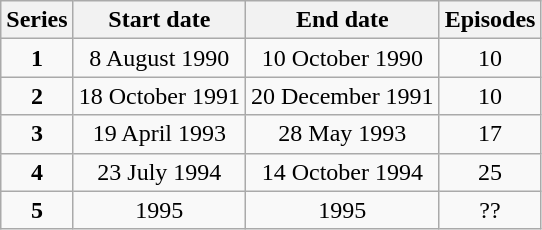<table class="wikitable" style="text-align:center;">
<tr>
<th>Series</th>
<th>Start date</th>
<th>End date</th>
<th>Episodes</th>
</tr>
<tr>
<td><strong>1</strong></td>
<td>8 August 1990</td>
<td>10 October 1990</td>
<td>10</td>
</tr>
<tr>
<td><strong>2</strong></td>
<td>18 October 1991</td>
<td>20 December 1991</td>
<td>10</td>
</tr>
<tr>
<td><strong>3</strong></td>
<td>19 April 1993</td>
<td>28 May 1993</td>
<td>17</td>
</tr>
<tr>
<td><strong>4</strong></td>
<td>23 July 1994</td>
<td>14 October 1994</td>
<td>25</td>
</tr>
<tr>
<td><strong>5</strong></td>
<td>1995</td>
<td>1995</td>
<td>??</td>
</tr>
</table>
